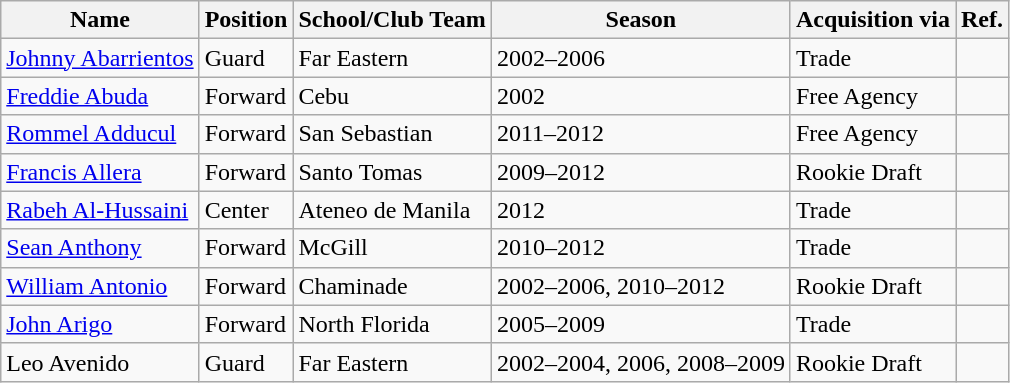<table class="wikitable sortable">
<tr>
<th class="unsortable">Name</th>
<th>Position</th>
<th>School/Club Team</th>
<th>Season</th>
<th>Acquisition via</th>
<th class=unsortable>Ref.</th>
</tr>
<tr>
<td><a href='#'>Johnny Abarrientos</a></td>
<td>Guard</td>
<td>Far Eastern</td>
<td>2002–2006</td>
<td>Trade</td>
<td></td>
</tr>
<tr>
<td><a href='#'>Freddie Abuda</a></td>
<td>Forward</td>
<td>Cebu</td>
<td>2002</td>
<td>Free Agency</td>
<td></td>
</tr>
<tr>
<td><a href='#'>Rommel Adducul</a></td>
<td>Forward</td>
<td>San Sebastian</td>
<td>2011–2012</td>
<td>Free Agency</td>
<td></td>
</tr>
<tr>
<td><a href='#'>Francis Allera</a></td>
<td>Forward</td>
<td>Santo Tomas</td>
<td>2009–2012</td>
<td>Rookie Draft</td>
<td></td>
</tr>
<tr>
<td><a href='#'>Rabeh Al-Hussaini</a></td>
<td>Center</td>
<td>Ateneo de Manila</td>
<td>2012</td>
<td>Trade</td>
<td></td>
</tr>
<tr>
<td><a href='#'>Sean Anthony</a></td>
<td>Forward</td>
<td>McGill</td>
<td>2010–2012</td>
<td>Trade</td>
<td></td>
</tr>
<tr>
<td><a href='#'>William Antonio</a></td>
<td>Forward</td>
<td>Chaminade</td>
<td>2002–2006, 2010–2012</td>
<td>Rookie Draft</td>
<td></td>
</tr>
<tr>
<td><a href='#'>John Arigo</a></td>
<td>Forward</td>
<td>North Florida</td>
<td>2005–2009</td>
<td>Trade</td>
<td></td>
</tr>
<tr>
<td>Leo Avenido</td>
<td>Guard</td>
<td>Far Eastern</td>
<td>2002–2004, 2006, 2008–2009</td>
<td>Rookie Draft</td>
<td></td>
</tr>
</table>
